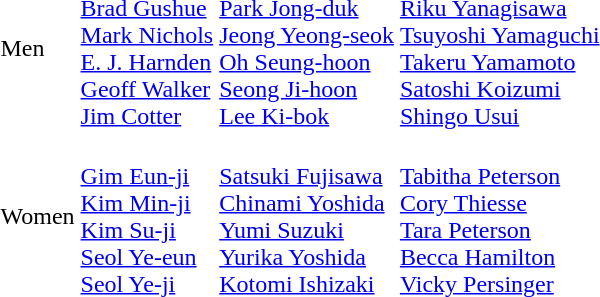<table>
<tr>
<td>Men</td>
<td><strong></strong><br><a href='#'>Brad Gushue</a><br><a href='#'>Mark Nichols</a><br><a href='#'>E. J. Harnden</a><br><a href='#'>Geoff Walker</a><br><a href='#'>Jim Cotter</a></td>
<td><strong></strong><br><a href='#'>Park Jong-duk</a><br><a href='#'>Jeong Yeong-seok</a><br><a href='#'>Oh Seung-hoon</a><br><a href='#'>Seong Ji-hoon</a><br><a href='#'>Lee Ki-bok</a></td>
<td><strong></strong><br><a href='#'>Riku Yanagisawa</a><br><a href='#'>Tsuyoshi Yamaguchi</a><br><a href='#'>Takeru Yamamoto</a><br><a href='#'>Satoshi Koizumi</a><br><a href='#'>Shingo Usui</a></td>
</tr>
<tr>
<td>Women</td>
<td><strong></strong><br><a href='#'>Gim Eun-ji</a><br><a href='#'>Kim Min-ji</a><br><a href='#'>Kim Su-ji</a><br><a href='#'>Seol Ye-eun</a><br><a href='#'>Seol Ye-ji</a></td>
<td><strong></strong><br><a href='#'>Satsuki Fujisawa</a><br><a href='#'>Chinami Yoshida</a><br><a href='#'>Yumi Suzuki</a><br><a href='#'>Yurika Yoshida</a><br><a href='#'>Kotomi Ishizaki</a></td>
<td><strong></strong><br><a href='#'>Tabitha Peterson</a><br><a href='#'>Cory Thiesse</a><br><a href='#'>Tara Peterson</a><br><a href='#'>Becca Hamilton</a><br><a href='#'>Vicky Persinger</a></td>
</tr>
</table>
